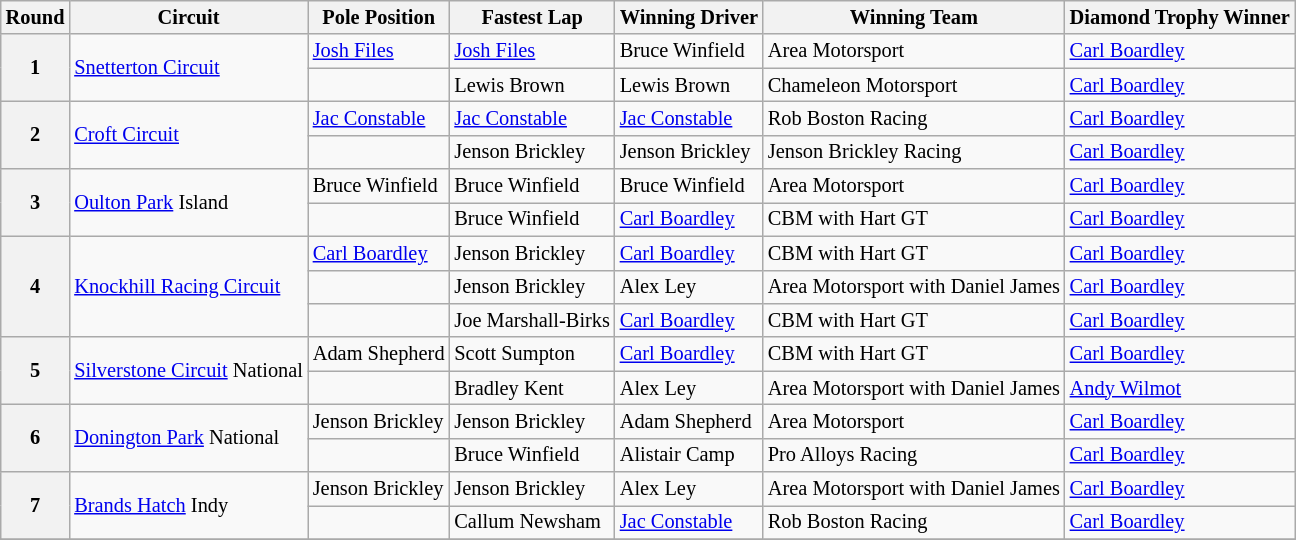<table class="wikitable" style="font-size: 85%">
<tr>
<th>Round</th>
<th>Circuit</th>
<th>Pole Position</th>
<th>Fastest Lap</th>
<th>Winning Driver</th>
<th>Winning Team</th>
<th>Diamond Trophy Winner</th>
</tr>
<tr>
<th rowspan=2>1</th>
<td rowspan=2><a href='#'>Snetterton Circuit</a></td>
<td> <a href='#'>Josh Files</a></td>
<td> <a href='#'>Josh Files</a></td>
<td> Bruce Winfield</td>
<td> Area Motorsport</td>
<td> <a href='#'>Carl Boardley</a></td>
</tr>
<tr>
<td></td>
<td> Lewis Brown</td>
<td> Lewis Brown</td>
<td> Chameleon Motorsport</td>
<td> <a href='#'>Carl Boardley</a></td>
</tr>
<tr>
<th rowspan=2>2</th>
<td rowspan=2><a href='#'>Croft Circuit</a></td>
<td> <a href='#'>Jac Constable</a></td>
<td> <a href='#'>Jac Constable</a></td>
<td> <a href='#'>Jac Constable</a></td>
<td> Rob Boston Racing</td>
<td> <a href='#'>Carl Boardley</a></td>
</tr>
<tr>
<td></td>
<td> Jenson Brickley</td>
<td> Jenson Brickley</td>
<td> Jenson Brickley Racing</td>
<td> <a href='#'>Carl Boardley</a></td>
</tr>
<tr>
<th rowspan=2>3</th>
<td rowspan=2><a href='#'>Oulton Park</a> Island</td>
<td> Bruce Winfield</td>
<td> Bruce Winfield</td>
<td> Bruce Winfield</td>
<td> Area Motorsport</td>
<td> <a href='#'>Carl Boardley</a></td>
</tr>
<tr>
<td></td>
<td> Bruce Winfield</td>
<td> <a href='#'>Carl Boardley</a></td>
<td> CBM with Hart GT</td>
<td> <a href='#'>Carl Boardley</a></td>
</tr>
<tr>
<th rowspan=3>4</th>
<td rowspan=3><a href='#'>Knockhill Racing Circuit</a></td>
<td> <a href='#'>Carl Boardley</a></td>
<td> Jenson Brickley</td>
<td> <a href='#'>Carl Boardley</a></td>
<td> CBM with Hart GT</td>
<td> <a href='#'>Carl Boardley</a></td>
</tr>
<tr>
<td></td>
<td> Jenson Brickley</td>
<td> Alex Ley</td>
<td> Area Motorsport with Daniel James</td>
<td> <a href='#'>Carl Boardley</a></td>
</tr>
<tr>
<td></td>
<td> Joe Marshall-Birks</td>
<td> <a href='#'>Carl Boardley</a></td>
<td> CBM with Hart GT</td>
<td> <a href='#'>Carl Boardley</a></td>
</tr>
<tr>
<th rowspan=2>5</th>
<td rowspan=2><a href='#'>Silverstone Circuit</a> National</td>
<td> Adam Shepherd</td>
<td> Scott Sumpton</td>
<td> <a href='#'>Carl Boardley</a></td>
<td> CBM with Hart GT</td>
<td> <a href='#'>Carl Boardley</a></td>
</tr>
<tr>
<td></td>
<td> Bradley Kent</td>
<td> Alex Ley</td>
<td> Area Motorsport with Daniel James</td>
<td> <a href='#'>Andy Wilmot</a></td>
</tr>
<tr>
<th rowspan=2>6</th>
<td rowspan=2><a href='#'>Donington Park</a> National</td>
<td> Jenson Brickley</td>
<td> Jenson Brickley</td>
<td> Adam Shepherd</td>
<td> Area Motorsport</td>
<td> <a href='#'>Carl Boardley</a></td>
</tr>
<tr>
<td></td>
<td> Bruce Winfield</td>
<td> Alistair Camp</td>
<td> Pro Alloys Racing</td>
<td> <a href='#'>Carl Boardley</a></td>
</tr>
<tr>
<th rowspan=2>7</th>
<td rowspan=2><a href='#'>Brands Hatch</a> Indy</td>
<td> Jenson Brickley</td>
<td> Jenson Brickley</td>
<td> Alex Ley</td>
<td> Area Motorsport with Daniel James</td>
<td> <a href='#'>Carl Boardley</a></td>
</tr>
<tr>
<td></td>
<td> Callum Newsham</td>
<td> <a href='#'>Jac Constable</a></td>
<td> Rob Boston Racing</td>
<td> <a href='#'>Carl Boardley</a></td>
</tr>
<tr>
</tr>
</table>
